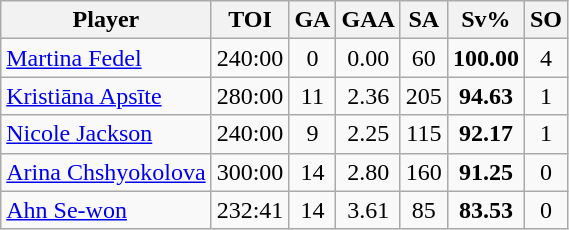<table class="wikitable sortable" style="text-align:center;">
<tr>
<th>Player</th>
<th>TOI</th>
<th>GA</th>
<th>GAA</th>
<th>SA</th>
<th>Sv%</th>
<th>SO</th>
</tr>
<tr>
<td style="text-align:left;"> <a href='#'>Martina Fedel</a></td>
<td>240:00</td>
<td>0</td>
<td>0.00</td>
<td>60</td>
<td><strong>100.00</strong></td>
<td>4</td>
</tr>
<tr>
<td style="text-align:left;"> <a href='#'>Kristiāna Apsīte</a></td>
<td>280:00</td>
<td>11</td>
<td>2.36</td>
<td>205</td>
<td><strong>94.63</strong></td>
<td>1</td>
</tr>
<tr>
<td style="text-align:left;"> <a href='#'>Nicole Jackson</a></td>
<td>240:00</td>
<td>9</td>
<td>2.25</td>
<td>115</td>
<td><strong>92.17</strong></td>
<td>1</td>
</tr>
<tr>
<td style="text-align:left;"> <a href='#'>Arina Chshyokolova</a></td>
<td>300:00</td>
<td>14</td>
<td>2.80</td>
<td>160</td>
<td><strong>91.25</strong></td>
<td>0</td>
</tr>
<tr>
<td style="text-align:left;"> <a href='#'>Ahn Se-won</a></td>
<td>232:41</td>
<td>14</td>
<td>3.61</td>
<td>85</td>
<td><strong>83.53</strong></td>
<td>0</td>
</tr>
</table>
